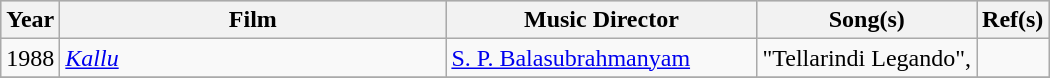<table class="wikitable sortable">
<tr style="background:#ccc; text-align:center;">
<th>Year</th>
<th scope="col" style="width: 250px;">Film</th>
<th scope="col" style="width: 200px;">Music Director</th>
<th class = "unsortable">Song(s)</th>
<th class = "unsortable">Ref(s)</th>
</tr>
<tr>
<td>1988</td>
<td><a href='#'><em>Kallu</em></a></td>
<td><a href='#'>S. P. Balasubrahmanyam</a></td>
<td>"Tellarindi Legando",</td>
<td></td>
</tr>
<tr>
</tr>
</table>
